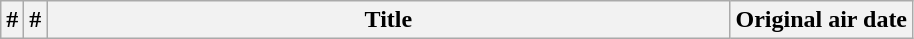<table class="wikitable plainrowheaders">
<tr>
<th>#</th>
<th>#</th>
<th style="width:28em;">Title</th>
<th>Original air date<br>






</th>
</tr>
</table>
